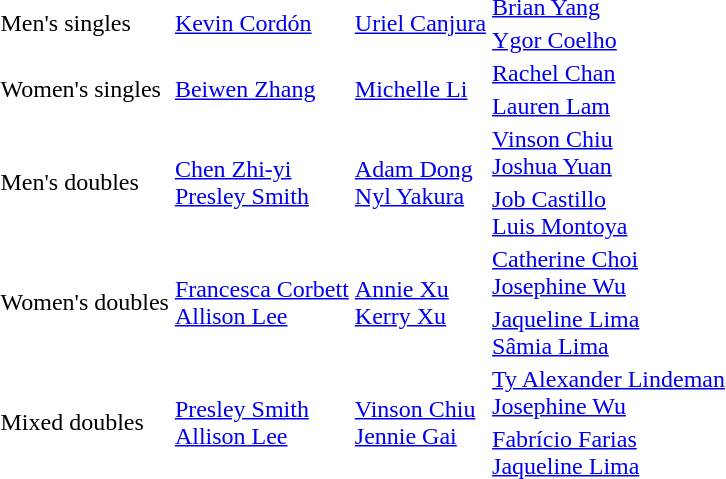<table>
<tr>
<td rowspan="2">Men's singles</td>
<td rowspan="2"> <a href='#'>Kevin Cordón</a></td>
<td rowspan="2"> <a href='#'>Uriel Canjura</a></td>
<td> <a href='#'>Brian Yang</a></td>
</tr>
<tr>
<td> <a href='#'>Ygor Coelho</a></td>
</tr>
<tr>
<td rowspan="2">Women's singles</td>
<td rowspan="2"> <a href='#'>Beiwen Zhang</a></td>
<td rowspan="2"> <a href='#'>Michelle Li</a></td>
<td> <a href='#'>Rachel Chan</a></td>
</tr>
<tr>
<td> <a href='#'>Lauren Lam</a></td>
</tr>
<tr>
<td rowspan="2">Men's doubles</td>
<td rowspan="2"> <a href='#'>Chen Zhi-yi</a><br> <a href='#'>Presley Smith</a></td>
<td rowspan="2"> <a href='#'>Adam Dong</a><br> <a href='#'>Nyl Yakura</a></td>
<td> <a href='#'>Vinson Chiu</a><br> <a href='#'>Joshua Yuan</a></td>
</tr>
<tr>
<td> <a href='#'>Job Castillo</a><br> <a href='#'>Luis Montoya</a></td>
</tr>
<tr>
<td rowspan="2">Women's doubles</td>
<td rowspan="2"> <a href='#'>Francesca Corbett</a><br> <a href='#'>Allison Lee</a></td>
<td rowspan="2"> <a href='#'>Annie Xu</a><br> <a href='#'>Kerry Xu</a></td>
<td> <a href='#'>Catherine Choi</a><br> <a href='#'>Josephine Wu</a></td>
</tr>
<tr>
<td> <a href='#'>Jaqueline Lima</a><br> <a href='#'>Sâmia Lima</a></td>
</tr>
<tr>
<td rowspan="2">Mixed doubles</td>
<td rowspan="2"> <a href='#'>Presley Smith</a><br> <a href='#'>Allison Lee</a></td>
<td rowspan="2"> <a href='#'>Vinson Chiu</a><br> <a href='#'>Jennie Gai</a></td>
<td> <a href='#'>Ty Alexander Lindeman</a><br> <a href='#'>Josephine Wu</a></td>
</tr>
<tr>
<td> <a href='#'>Fabrício Farias</a><br> <a href='#'>Jaqueline Lima</a></td>
</tr>
</table>
